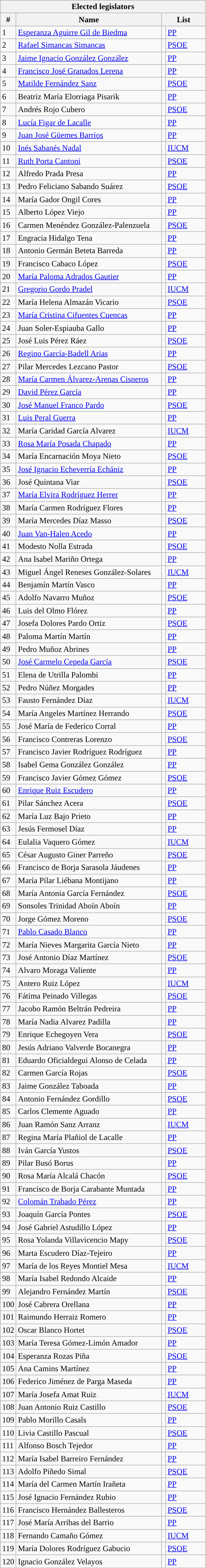<table class="wikitable sortable collapsible collapsed">
<tr background-color:#E9E9E9">
<th colspan="4">Elected legislators</th>
</tr>
<tr background-color:#E9E9E9">
<th width="10px">#</th>
<th width="280px">Name</th>
<th width="80px" colspan="2">List</th>
</tr>
<tr>
<td>1</td>
<td><a href='#'>Esperanza Aguirre Gil de Biedma</a></td>
<td width="1"></td>
<td><a href='#'>PP</a></td>
</tr>
<tr>
<td>2</td>
<td><a href='#'>Rafael Simancas Simancas</a></td>
<td></td>
<td><a href='#'>PSOE</a></td>
</tr>
<tr>
<td>3</td>
<td><a href='#'>Jaime Ignacio González González</a></td>
<td></td>
<td><a href='#'>PP</a></td>
</tr>
<tr>
<td>4</td>
<td><a href='#'>Francisco José Granados Lerena</a></td>
<td></td>
<td><a href='#'>PP</a></td>
</tr>
<tr>
<td>5</td>
<td><a href='#'>Matilde Fernández Sanz</a></td>
<td></td>
<td><a href='#'>PSOE</a></td>
</tr>
<tr>
<td>6</td>
<td>Beatriz María Elorriaga Pisarik </td>
<td></td>
<td><a href='#'>PP</a></td>
</tr>
<tr>
<td>7</td>
<td>Andrés Rojo Cubero</td>
<td></td>
<td><a href='#'>PSOE</a></td>
</tr>
<tr>
<td>8</td>
<td><a href='#'>Lucía Figar de Lacalle</a></td>
<td></td>
<td><a href='#'>PP</a></td>
</tr>
<tr>
<td>9</td>
<td><a href='#'>Juan José Güemes Barrios</a></td>
<td></td>
<td><a href='#'>PP</a></td>
</tr>
<tr>
<td>10</td>
<td><a href='#'>Inés Sabanés Nadal</a></td>
<td></td>
<td><a href='#'>IUCM</a></td>
</tr>
<tr>
<td>11</td>
<td><a href='#'>Ruth Porta Cantoni</a></td>
<td></td>
<td><a href='#'>PSOE</a></td>
</tr>
<tr>
<td>12</td>
<td>Alfredo Prada Presa </td>
<td></td>
<td><a href='#'>PP</a></td>
</tr>
<tr>
<td>13</td>
<td>Pedro Feliciano Sabando Suárez </td>
<td></td>
<td><a href='#'>PSOE</a></td>
</tr>
<tr>
<td>14</td>
<td>María Gador Ongil Cores </td>
<td></td>
<td><a href='#'>PP</a></td>
</tr>
<tr>
<td>15</td>
<td>Alberto López Viejo </td>
<td></td>
<td><a href='#'>PP</a></td>
</tr>
<tr>
<td>16</td>
<td>Carmen Menéndez González-Palenzuela </td>
<td></td>
<td><a href='#'>PSOE</a></td>
</tr>
<tr>
<td>17</td>
<td>Engracia Hidalgo Tena </td>
<td></td>
<td><a href='#'>PP</a></td>
</tr>
<tr>
<td>18</td>
<td>Antonio Germán Beteta Barreda </td>
<td></td>
<td><a href='#'>PP</a></td>
</tr>
<tr>
<td>19</td>
<td>Francisco Cabaco López </td>
<td></td>
<td><a href='#'>PSOE</a></td>
</tr>
<tr>
<td>20</td>
<td><a href='#'>María Paloma Adrados Gautier</a></td>
<td></td>
<td><a href='#'>PP</a></td>
</tr>
<tr>
<td>21</td>
<td><a href='#'>Gregorio Gordo Pradel</a></td>
<td></td>
<td><a href='#'>IUCM</a></td>
</tr>
<tr>
<td>22</td>
<td>María Helena Almazán Vicario</td>
<td></td>
<td><a href='#'>PSOE</a></td>
</tr>
<tr>
<td>23</td>
<td><a href='#'>María Cristina Cifuentes Cuencas</a></td>
<td></td>
<td><a href='#'>PP</a></td>
</tr>
<tr>
<td>24</td>
<td>Juan Soler-Espiauba Gallo </td>
<td></td>
<td><a href='#'>PP</a></td>
</tr>
<tr>
<td>25</td>
<td>José Luis Pérez Ráez</td>
<td></td>
<td><a href='#'>PSOE</a></td>
</tr>
<tr>
<td>26</td>
<td><a href='#'>Regino García-Badell Arias</a></td>
<td></td>
<td><a href='#'>PP</a></td>
</tr>
<tr>
<td>27</td>
<td>Pilar Mercedes Lezcano Pastor</td>
<td></td>
<td><a href='#'>PSOE</a></td>
</tr>
<tr>
<td>28</td>
<td><a href='#'>María Carmen Álvarez-Arenas Cisneros</a></td>
<td></td>
<td><a href='#'>PP</a></td>
</tr>
<tr>
<td>29</td>
<td><a href='#'>David Pérez García</a></td>
<td></td>
<td><a href='#'>PP</a></td>
</tr>
<tr>
<td>30</td>
<td><a href='#'>José Manuel Franco Pardo</a></td>
<td></td>
<td><a href='#'>PSOE</a></td>
</tr>
<tr>
<td>31</td>
<td><a href='#'>Luis Peral Guerra</a></td>
<td></td>
<td><a href='#'>PP</a></td>
</tr>
<tr>
<td>32</td>
<td>María Caridad García Alvarez</td>
<td></td>
<td><a href='#'>IUCM</a></td>
</tr>
<tr>
<td>33</td>
<td><a href='#'>Rosa María Posada Chapado</a></td>
<td></td>
<td><a href='#'>PP</a></td>
</tr>
<tr>
<td>34</td>
<td>María Encarnación Moya Nieto</td>
<td></td>
<td><a href='#'>PSOE</a></td>
</tr>
<tr>
<td>35</td>
<td><a href='#'>José Ignacio Echeverría Echániz</a></td>
<td></td>
<td><a href='#'>PP</a></td>
</tr>
<tr>
<td>36</td>
<td>José Quintana Viar </td>
<td></td>
<td><a href='#'>PSOE</a></td>
</tr>
<tr>
<td>37</td>
<td><a href='#'>María Elvira Rodríguez Herrer</a></td>
<td></td>
<td><a href='#'>PP</a></td>
</tr>
<tr>
<td>38</td>
<td>María Carmen Rodríguez Flores</td>
<td></td>
<td><a href='#'>PP</a></td>
</tr>
<tr>
<td>39</td>
<td>María Mercedes Díaz Masso</td>
<td></td>
<td><a href='#'>PSOE</a></td>
</tr>
<tr>
<td>40</td>
<td><a href='#'>Juan Van-Halen Acedo</a></td>
<td></td>
<td><a href='#'>PP</a></td>
</tr>
<tr>
<td>41</td>
<td>Modesto Nolla Estrada </td>
<td></td>
<td><a href='#'>PSOE</a></td>
</tr>
<tr>
<td>42</td>
<td>Ana Isabel Mariño Ortega </td>
<td></td>
<td><a href='#'>PP</a></td>
</tr>
<tr>
<td>43</td>
<td>Miguel Ángel Reneses González-Solares </td>
<td></td>
<td><a href='#'>IUCM</a></td>
</tr>
<tr>
<td>44</td>
<td>Benjamín Martín Vasco</td>
<td></td>
<td><a href='#'>PP</a></td>
</tr>
<tr>
<td>45</td>
<td>Adolfo Navarro Muñoz</td>
<td></td>
<td><a href='#'>PSOE</a></td>
</tr>
<tr>
<td>46</td>
<td>Luis del Olmo Flórez</td>
<td></td>
<td><a href='#'>PP</a></td>
</tr>
<tr>
<td>47</td>
<td>Josefa Dolores Pardo Ortiz</td>
<td></td>
<td><a href='#'>PSOE</a></td>
</tr>
<tr>
<td>48</td>
<td>Paloma Martín Martín</td>
<td></td>
<td><a href='#'>PP</a></td>
</tr>
<tr>
<td>49</td>
<td>Pedro Muñoz Abrines</td>
<td></td>
<td><a href='#'>PP</a></td>
</tr>
<tr>
<td>50</td>
<td><a href='#'>José Carmelo Cepeda García</a></td>
<td></td>
<td><a href='#'>PSOE</a></td>
</tr>
<tr>
<td>51</td>
<td>Elena de Utrilla Palombi</td>
<td></td>
<td><a href='#'>PP</a></td>
</tr>
<tr>
<td>52</td>
<td>Pedro Núñez Morgades </td>
<td></td>
<td><a href='#'>PP</a></td>
</tr>
<tr>
<td>53</td>
<td>Fausto Fernández Díaz </td>
<td></td>
<td><a href='#'>IUCM</a></td>
</tr>
<tr>
<td>54</td>
<td>María Angeles Martínez Herrando</td>
<td></td>
<td><a href='#'>PSOE</a></td>
</tr>
<tr>
<td>55</td>
<td>José María de Federico Corral</td>
<td></td>
<td><a href='#'>PP</a></td>
</tr>
<tr>
<td>56</td>
<td>Francisco Contreras Lorenzo</td>
<td></td>
<td><a href='#'>PSOE</a></td>
</tr>
<tr>
<td>57</td>
<td>Francisco Javier Rodríguez Rodríguez </td>
<td></td>
<td><a href='#'>PP</a></td>
</tr>
<tr>
<td>58</td>
<td>Isabel Gema González González </td>
<td></td>
<td><a href='#'>PP</a></td>
</tr>
<tr>
<td>59</td>
<td>Francisco Javier Gómez Gómez</td>
<td></td>
<td><a href='#'>PSOE</a></td>
</tr>
<tr>
<td>60</td>
<td><a href='#'>Enrique Ruiz Escudero</a></td>
<td></td>
<td><a href='#'>PP</a></td>
</tr>
<tr>
<td>61</td>
<td>Pilar Sánchez Acera </td>
<td></td>
<td><a href='#'>PSOE</a></td>
</tr>
<tr>
<td>62</td>
<td>María Luz Bajo Prieto</td>
<td></td>
<td><a href='#'>PP</a></td>
</tr>
<tr>
<td>63</td>
<td>Jesús Fermosel Díaz </td>
<td></td>
<td><a href='#'>PP</a></td>
</tr>
<tr>
<td>64</td>
<td>Eulalia Vaquero Gómez</td>
<td></td>
<td><a href='#'>IUCM</a></td>
</tr>
<tr>
<td>65</td>
<td>César Augusto Giner Parreño</td>
<td></td>
<td><a href='#'>PSOE</a></td>
</tr>
<tr>
<td>66</td>
<td>Francisco de Borja Sarasola Jáudenes</td>
<td></td>
<td><a href='#'>PP</a></td>
</tr>
<tr>
<td>67</td>
<td>María Pilar Liébana Montijano</td>
<td></td>
<td><a href='#'>PP</a></td>
</tr>
<tr>
<td>68</td>
<td>María Antonia García Fernández</td>
<td></td>
<td><a href='#'>PSOE</a></td>
</tr>
<tr>
<td>69</td>
<td>Sonsoles Trinidad Aboín Aboín</td>
<td></td>
<td><a href='#'>PP</a></td>
</tr>
<tr>
<td>70</td>
<td>Jorge Gómez Moreno</td>
<td></td>
<td><a href='#'>PSOE</a></td>
</tr>
<tr>
<td>71</td>
<td><a href='#'>Pablo Casado Blanco</a></td>
<td></td>
<td><a href='#'>PP</a></td>
</tr>
<tr>
<td>72</td>
<td>María Nieves Margarita García Nieto</td>
<td></td>
<td><a href='#'>PP</a></td>
</tr>
<tr>
<td>73</td>
<td>José Antonio Díaz Martínez</td>
<td></td>
<td><a href='#'>PSOE</a></td>
</tr>
<tr>
<td>74</td>
<td>Alvaro Moraga Valiente</td>
<td></td>
<td><a href='#'>PP</a></td>
</tr>
<tr>
<td>75</td>
<td>Antero Ruiz López</td>
<td></td>
<td><a href='#'>IUCM</a></td>
</tr>
<tr>
<td>76</td>
<td>Fátima Peinado Villegas</td>
<td></td>
<td><a href='#'>PSOE</a></td>
</tr>
<tr>
<td>77</td>
<td>Jacobo Ramón Beltrán Pedreira </td>
<td></td>
<td><a href='#'>PP</a></td>
</tr>
<tr>
<td>78</td>
<td>María Nadia Alvarez Padilla</td>
<td></td>
<td><a href='#'>PP</a></td>
</tr>
<tr>
<td>79</td>
<td>Enrique Echegoyen Vera</td>
<td></td>
<td><a href='#'>PSOE</a></td>
</tr>
<tr>
<td>80</td>
<td>Jesús Adriano Valverde Bocanegra</td>
<td></td>
<td><a href='#'>PP</a></td>
</tr>
<tr>
<td>81</td>
<td>Eduardo Oficialdegui Alonso de Celada</td>
<td></td>
<td><a href='#'>PP</a></td>
</tr>
<tr>
<td>82</td>
<td>Carmen García Rojas</td>
<td></td>
<td><a href='#'>PSOE</a></td>
</tr>
<tr>
<td>83</td>
<td>Jaime González Taboada </td>
<td></td>
<td><a href='#'>PP</a></td>
</tr>
<tr>
<td>84</td>
<td>Antonio Fernández Gordillo</td>
<td></td>
<td><a href='#'>PSOE</a></td>
</tr>
<tr>
<td>85</td>
<td>Carlos Clemente Aguado</td>
<td></td>
<td><a href='#'>PP</a></td>
</tr>
<tr>
<td>86</td>
<td>Juan Ramón Sanz Arranz</td>
<td></td>
<td><a href='#'>IUCM</a></td>
</tr>
<tr>
<td>87</td>
<td>Regina María Plañiol de Lacalle </td>
<td></td>
<td><a href='#'>PP</a></td>
</tr>
<tr>
<td>88</td>
<td>Iván García Yustos</td>
<td></td>
<td><a href='#'>PSOE</a></td>
</tr>
<tr>
<td>89</td>
<td>Pilar Busó Borus</td>
<td></td>
<td><a href='#'>PP</a></td>
</tr>
<tr>
<td>90</td>
<td>Rosa María Alcalá Chacón</td>
<td></td>
<td><a href='#'>PSOE</a></td>
</tr>
<tr>
<td>91</td>
<td>Francisco de Borja Carabante Muntada</td>
<td></td>
<td><a href='#'>PP</a></td>
</tr>
<tr>
<td>92</td>
<td><a href='#'>Colomán Trabado Pérez</a></td>
<td></td>
<td><a href='#'>PP</a></td>
</tr>
<tr>
<td>93</td>
<td>Joaquín García Pontes</td>
<td></td>
<td><a href='#'>PSOE</a></td>
</tr>
<tr>
<td>94</td>
<td>José Gabriel Astudillo López</td>
<td></td>
<td><a href='#'>PP</a></td>
</tr>
<tr>
<td>95</td>
<td>Rosa Yolanda Villavicencio Mapy</td>
<td></td>
<td><a href='#'>PSOE</a></td>
</tr>
<tr>
<td>96</td>
<td>Marta Escudero Díaz-Tejeiro</td>
<td></td>
<td><a href='#'>PP</a></td>
</tr>
<tr>
<td>97</td>
<td>María de los Reyes Montiel Mesa </td>
<td></td>
<td><a href='#'>IUCM</a></td>
</tr>
<tr>
<td>98</td>
<td>María Isabel Redondo Alcaide</td>
<td></td>
<td><a href='#'>PP</a></td>
</tr>
<tr>
<td>99</td>
<td>Alejandro Fernández Martín</td>
<td></td>
<td><a href='#'>PSOE</a></td>
</tr>
<tr>
<td>100</td>
<td>José Cabrera Orellana</td>
<td></td>
<td><a href='#'>PP</a></td>
</tr>
<tr>
<td>101</td>
<td>Raimundo Herraiz Romero</td>
<td></td>
<td><a href='#'>PP</a></td>
</tr>
<tr>
<td>102</td>
<td>Oscar Blanco Hortet</td>
<td></td>
<td><a href='#'>PSOE</a></td>
</tr>
<tr>
<td>103</td>
<td>María Teresa Gómez-Limón Amador</td>
<td></td>
<td><a href='#'>PP</a></td>
</tr>
<tr>
<td>104</td>
<td>Esperanza Rozas Piña</td>
<td></td>
<td><a href='#'>PSOE</a></td>
</tr>
<tr>
<td>105</td>
<td>Ana Camins Martínez</td>
<td></td>
<td><a href='#'>PP</a></td>
</tr>
<tr>
<td>106</td>
<td>Federico Jiménez de Parga Maseda</td>
<td></td>
<td><a href='#'>PP</a></td>
</tr>
<tr>
<td>107</td>
<td>María Josefa Amat Ruiz</td>
<td></td>
<td><a href='#'>IUCM</a></td>
</tr>
<tr>
<td>108</td>
<td>Juan Antonio Ruiz Castillo</td>
<td></td>
<td><a href='#'>PSOE</a></td>
</tr>
<tr>
<td>109</td>
<td>Pablo Morillo Casals</td>
<td></td>
<td><a href='#'>PP</a></td>
</tr>
<tr>
<td>110</td>
<td>Livia Castillo Pascual</td>
<td></td>
<td><a href='#'>PSOE</a></td>
</tr>
<tr>
<td>111</td>
<td>Alfonso Bosch Tejedor</td>
<td></td>
<td><a href='#'>PP</a></td>
</tr>
<tr>
<td>112</td>
<td>María Isabel Barreiro Fernández</td>
<td></td>
<td><a href='#'>PP</a></td>
</tr>
<tr>
<td>113</td>
<td>Adolfo Piñedo Simal </td>
<td></td>
<td><a href='#'>PSOE</a></td>
</tr>
<tr>
<td>114</td>
<td>María del Carmen Martín Irañeta</td>
<td></td>
<td><a href='#'>PP</a></td>
</tr>
<tr>
<td>115</td>
<td>José Ignacio Fernández Rubio</td>
<td></td>
<td><a href='#'>PP</a></td>
</tr>
<tr>
<td>116</td>
<td>Francisco Hernández Ballesteros</td>
<td></td>
<td><a href='#'>PSOE</a></td>
</tr>
<tr>
<td>117</td>
<td>José María Arribas del Barrio</td>
<td></td>
<td><a href='#'>PP</a></td>
</tr>
<tr>
<td>118</td>
<td>Fernando Camaño Gómez</td>
<td></td>
<td><a href='#'>IUCM</a></td>
</tr>
<tr>
<td>119</td>
<td>María Dolores Rodríguez Gabucio</td>
<td></td>
<td><a href='#'>PSOE</a></td>
</tr>
<tr>
<td>120</td>
<td>Ignacio González Velayos</td>
<td></td>
<td><a href='#'>PP</a></td>
</tr>
</table>
